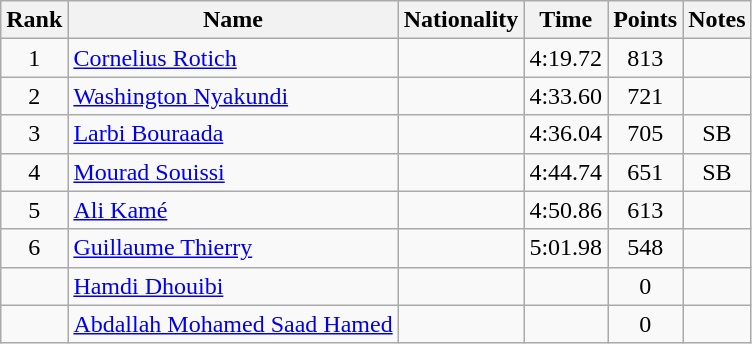<table class="wikitable sortable" style="text-align:center">
<tr>
<th>Rank</th>
<th>Name</th>
<th>Nationality</th>
<th>Time</th>
<th>Points</th>
<th>Notes</th>
</tr>
<tr>
<td>1</td>
<td align="left"><a href='#'>Cornelius Rotich</a></td>
<td align=left></td>
<td>4:19.72</td>
<td>813</td>
<td></td>
</tr>
<tr>
<td>2</td>
<td align="left"><a href='#'>Washington Nyakundi</a></td>
<td align=left></td>
<td>4:33.60</td>
<td>721</td>
<td></td>
</tr>
<tr>
<td>3</td>
<td align="left"><a href='#'>Larbi Bouraada</a></td>
<td align=left></td>
<td>4:36.04</td>
<td>705</td>
<td>SB</td>
</tr>
<tr>
<td>4</td>
<td align="left"><a href='#'>Mourad Souissi</a></td>
<td align=left></td>
<td>4:44.74</td>
<td>651</td>
<td>SB</td>
</tr>
<tr>
<td>5</td>
<td align="left"><a href='#'>Ali Kamé</a></td>
<td align=left></td>
<td>4:50.86</td>
<td>613</td>
<td></td>
</tr>
<tr>
<td>6</td>
<td align="left"><a href='#'>Guillaume Thierry</a></td>
<td align=left></td>
<td>5:01.98</td>
<td>548</td>
<td></td>
</tr>
<tr>
<td></td>
<td align="left"><a href='#'>Hamdi Dhouibi</a></td>
<td align=left></td>
<td></td>
<td>0</td>
<td></td>
</tr>
<tr>
<td></td>
<td align="left"><a href='#'>Abdallah Mohamed Saad Hamed</a></td>
<td align=left></td>
<td></td>
<td>0</td>
<td></td>
</tr>
</table>
